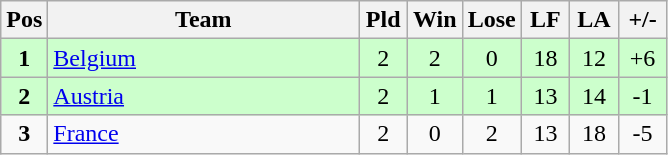<table class="wikitable" style="font-size: 100%">
<tr>
<th width=20>Pos</th>
<th width=200>Team</th>
<th width=25>Pld</th>
<th width=25>Win</th>
<th width=25>Lose</th>
<th width=25>LF</th>
<th width=25>LA</th>
<th width=25>+/-</th>
</tr>
<tr align=center style="background: #ccffcc;">
<td><strong>1</strong></td>
<td align="left"> <a href='#'>Belgium</a></td>
<td>2</td>
<td>2</td>
<td>0</td>
<td>18</td>
<td>12</td>
<td>+6</td>
</tr>
<tr align=center style="background: #ccffcc;">
<td><strong>2</strong></td>
<td align="left"> <a href='#'>Austria</a></td>
<td>2</td>
<td>1</td>
<td>1</td>
<td>13</td>
<td>14</td>
<td>-1</td>
</tr>
<tr align=center>
<td><strong>3</strong></td>
<td align="left"> <a href='#'>France</a></td>
<td>2</td>
<td>0</td>
<td>2</td>
<td>13</td>
<td>18</td>
<td>-5</td>
</tr>
</table>
